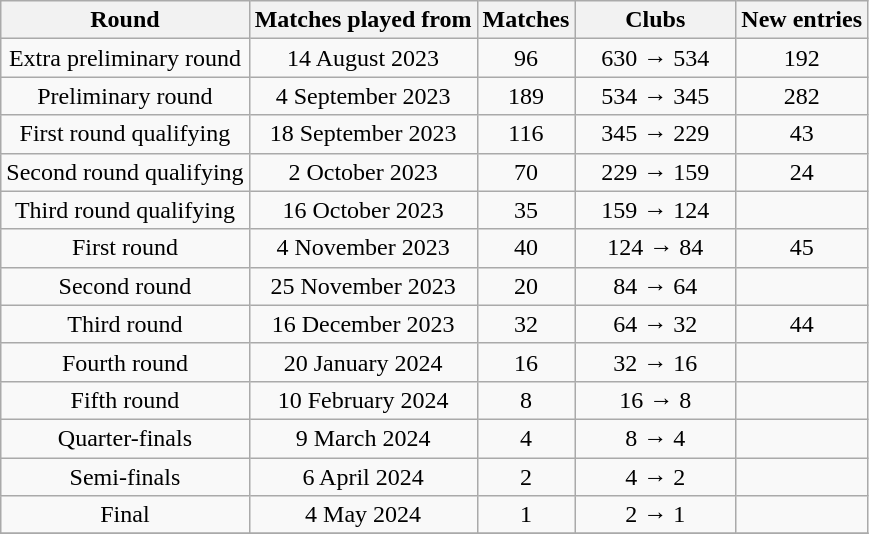<table class="wikitable">
<tr>
<th>Round</th>
<th>Matches played from</th>
<th>Matches</th>
<th style="width:100px;">Clubs</th>
<th>New entries</th>
</tr>
<tr align=center>
<td>Extra preliminary round</td>
<td>14 August 2023</td>
<td>96</td>
<td>630 → 534</td>
<td>192</td>
</tr>
<tr align=center>
<td>Preliminary round</td>
<td>4 September 2023</td>
<td>189</td>
<td>534 → 345</td>
<td>282</td>
</tr>
<tr align=center>
<td>First round qualifying</td>
<td>18 September 2023</td>
<td>116</td>
<td>345 → 229</td>
<td>43</td>
</tr>
<tr align=center>
<td>Second round qualifying</td>
<td>2 October 2023</td>
<td>70</td>
<td>229 → 159</td>
<td>24</td>
</tr>
<tr align=center>
<td>Third round qualifying</td>
<td>16 October 2023</td>
<td>35</td>
<td>159 → 124</td>
<td></td>
</tr>
<tr align=center>
<td>First round</td>
<td>4 November 2023</td>
<td>40</td>
<td>124 → 84</td>
<td>45</td>
</tr>
<tr align=center>
<td>Second round</td>
<td>25 November 2023</td>
<td>20</td>
<td>84 → 64</td>
<td></td>
</tr>
<tr align=center>
<td>Third round</td>
<td>16 December 2023</td>
<td>32</td>
<td>64 → 32</td>
<td>44</td>
</tr>
<tr align=center>
<td>Fourth round</td>
<td>20 January 2024</td>
<td>16</td>
<td>32 → 16</td>
<td></td>
</tr>
<tr align=center>
<td>Fifth round</td>
<td>10 February 2024</td>
<td>8</td>
<td>16 → 8</td>
<td></td>
</tr>
<tr align=center>
<td>Quarter-finals</td>
<td>9 March 2024</td>
<td>4</td>
<td>8 → 4</td>
<td></td>
</tr>
<tr align=center>
<td>Semi-finals</td>
<td>6 April 2024</td>
<td>2</td>
<td>4 → 2</td>
<td></td>
</tr>
<tr align=center>
<td>Final</td>
<td>4 May 2024</td>
<td>1</td>
<td>2 → 1</td>
<td></td>
</tr>
<tr align=center>
</tr>
</table>
